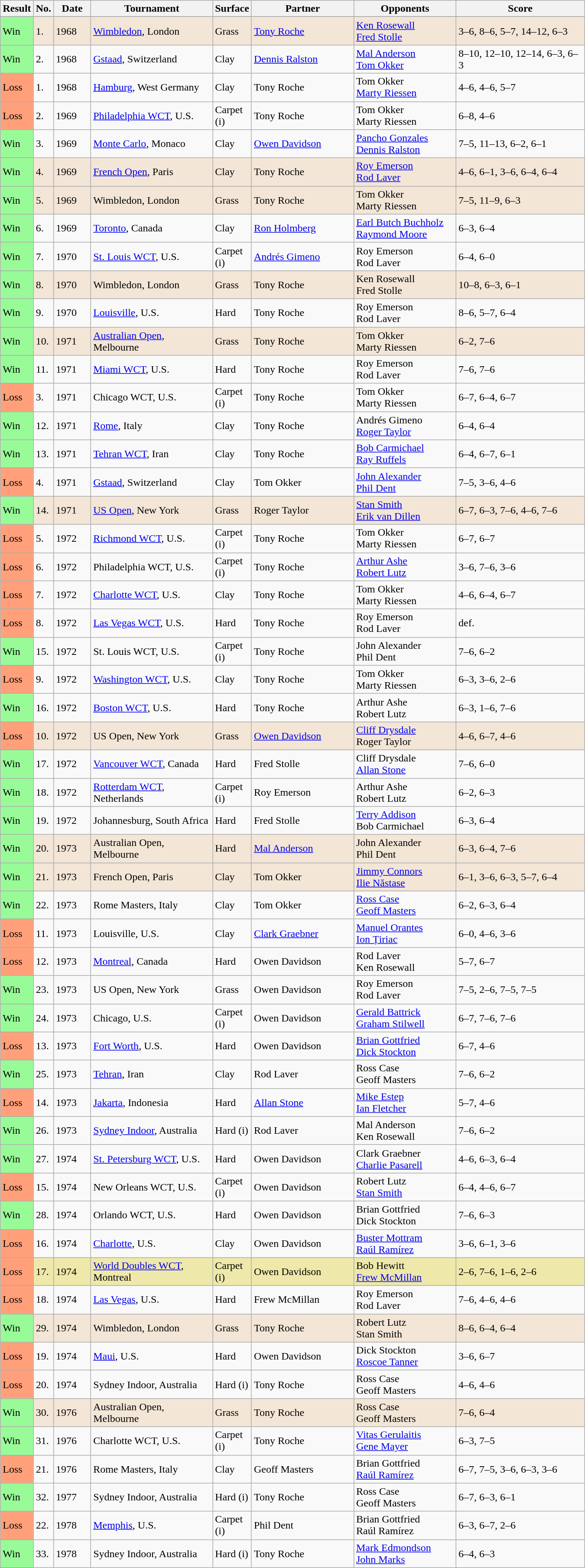<table class="sortable wikitable">
<tr>
<th style="width:40px">Result</th>
<th style="width:20px">No.</th>
<th style="width:50px">Date</th>
<th style="width:180px">Tournament</th>
<th style="width:50px">Surface</th>
<th style="width:150px">Partner</th>
<th style="width:150px">Opponents</th>
<th style="width:190px" class="unsortable">Score</th>
</tr>
<tr>
</tr>
<tr bgcolor="#f3e6d7">
<td style="background:#98fb98;">Win</td>
<td>1.</td>
<td>1968</td>
<td><a href='#'>Wimbledon</a>, London</td>
<td>Grass</td>
<td> <a href='#'>Tony Roche</a></td>
<td> <a href='#'>Ken Rosewall</a> <br>  <a href='#'>Fred Stolle</a></td>
<td>3–6, 8–6, 5–7, 14–12, 6–3</td>
</tr>
<tr>
<td style="background:#98fb98;">Win</td>
<td>2.</td>
<td>1968</td>
<td><a href='#'>Gstaad</a>, Switzerland</td>
<td>Clay</td>
<td> <a href='#'>Dennis Ralston</a></td>
<td> <a href='#'>Mal Anderson</a> <br>  <a href='#'>Tom Okker</a></td>
<td>8–10, 12–10, 12–14, 6–3, 6–3</td>
</tr>
<tr>
<td style="background:#ffa07a;">Loss</td>
<td>1.</td>
<td>1968</td>
<td><a href='#'>Hamburg</a>, West Germany</td>
<td>Clay</td>
<td> Tony Roche</td>
<td> Tom Okker <br>  <a href='#'>Marty Riessen</a></td>
<td>4–6, 4–6, 5–7</td>
</tr>
<tr>
<td style="background:#ffa07a;">Loss</td>
<td>2.</td>
<td>1969</td>
<td><a href='#'>Philadelphia WCT</a>, U.S.</td>
<td>Carpet (i)</td>
<td> Tony Roche</td>
<td> Tom Okker <br>  Marty Riessen</td>
<td>6–8, 4–6</td>
</tr>
<tr>
<td style="background:#98fb98;">Win</td>
<td>3.</td>
<td>1969</td>
<td><a href='#'>Monte Carlo</a>, Monaco</td>
<td>Clay</td>
<td> <a href='#'>Owen Davidson</a></td>
<td> <a href='#'>Pancho Gonzales</a> <br>  <a href='#'>Dennis Ralston</a></td>
<td>7–5, 11–13, 6–2, 6–1</td>
</tr>
<tr bgcolor="#f3e6d7">
<td style="background:#98fb98;">Win</td>
<td>4.</td>
<td>1969</td>
<td><a href='#'>French Open</a>, Paris</td>
<td>Clay</td>
<td> Tony Roche</td>
<td> <a href='#'>Roy Emerson</a> <br>  <a href='#'>Rod Laver</a></td>
<td>4–6, 6–1, 3–6, 6–4, 6–4</td>
</tr>
<tr bgcolor="#f3e6d7">
<td style="background:#98fb98;">Win</td>
<td>5.</td>
<td>1969</td>
<td>Wimbledon, London</td>
<td>Grass</td>
<td> Tony Roche</td>
<td> Tom Okker <br>  Marty Riessen</td>
<td>7–5, 11–9, 6–3</td>
</tr>
<tr>
<td style="background:#98fb98;">Win</td>
<td>6.</td>
<td>1969</td>
<td><a href='#'>Toronto</a>, Canada</td>
<td>Clay</td>
<td> <a href='#'>Ron Holmberg</a></td>
<td> <a href='#'>Earl Butch Buchholz</a> <br>  <a href='#'>Raymond Moore</a></td>
<td>6–3, 6–4</td>
</tr>
<tr>
<td style="background:#98fb98;">Win</td>
<td>7.</td>
<td>1970</td>
<td><a href='#'>St. Louis WCT</a>, U.S.</td>
<td>Carpet (i)</td>
<td> <a href='#'>Andrés Gimeno</a></td>
<td> Roy Emerson <br>  Rod Laver</td>
<td>6–4, 6–0</td>
</tr>
<tr bgcolor="#f3e6d7">
<td style="background:#98fb98;">Win</td>
<td>8.</td>
<td>1970</td>
<td>Wimbledon, London</td>
<td>Grass</td>
<td> Tony Roche</td>
<td> Ken Rosewall <br>  Fred Stolle</td>
<td>10–8, 6–3, 6–1</td>
</tr>
<tr>
<td style="background:#98fb98;">Win</td>
<td>9.</td>
<td>1970</td>
<td><a href='#'>Louisville</a>, U.S.</td>
<td>Hard</td>
<td> Tony Roche</td>
<td> Roy Emerson <br>  Rod Laver</td>
<td>8–6, 5–7, 6–4</td>
</tr>
<tr bgcolor="#f3e6d7">
<td style="background:#98fb98;">Win</td>
<td>10.</td>
<td>1971</td>
<td><a href='#'>Australian Open</a>, Melbourne</td>
<td>Grass</td>
<td> Tony Roche</td>
<td> Tom Okker <br>  Marty Riessen</td>
<td>6–2, 7–6</td>
</tr>
<tr>
<td style="background:#98fb98;">Win</td>
<td>11.</td>
<td>1971</td>
<td><a href='#'>Miami WCT</a>, U.S.</td>
<td>Hard</td>
<td> Tony Roche</td>
<td> Roy Emerson <br>  Rod Laver</td>
<td>7–6, 7–6</td>
</tr>
<tr>
<td style="background:#ffa07a;">Loss</td>
<td>3.</td>
<td>1971</td>
<td>Chicago WCT, U.S.</td>
<td>Carpet (i)</td>
<td> Tony Roche</td>
<td> Tom Okker <br>  Marty Riessen</td>
<td>6–7, 6–4, 6–7</td>
</tr>
<tr>
<td style="background:#98fb98;">Win</td>
<td>12.</td>
<td>1971</td>
<td><a href='#'>Rome</a>, Italy</td>
<td>Clay</td>
<td> Tony Roche</td>
<td> Andrés Gimeno <br>  <a href='#'>Roger Taylor</a></td>
<td>6–4, 6–4</td>
</tr>
<tr>
<td style="background:#98fb98;">Win</td>
<td>13.</td>
<td>1971</td>
<td><a href='#'>Tehran WCT</a>, Iran</td>
<td>Clay</td>
<td> Tony Roche</td>
<td> <a href='#'>Bob Carmichael</a> <br>  <a href='#'>Ray Ruffels</a></td>
<td>6–4, 6–7, 6–1</td>
</tr>
<tr>
<td style="background:#ffa07a;">Loss</td>
<td>4.</td>
<td>1971</td>
<td><a href='#'>Gstaad</a>, Switzerland</td>
<td>Clay</td>
<td> Tom Okker</td>
<td> <a href='#'>John Alexander</a> <br>  <a href='#'>Phil Dent</a></td>
<td>7–5, 3–6, 4–6</td>
</tr>
<tr bgcolor="#f3e6d7">
<td style="background:#98fb98;">Win</td>
<td>14.</td>
<td>1971</td>
<td><a href='#'>US Open</a>, New York</td>
<td>Grass</td>
<td> Roger Taylor</td>
<td> <a href='#'>Stan Smith</a> <br>  <a href='#'>Erik van Dillen</a></td>
<td>6–7, 6–3, 7–6, 4–6, 7–6</td>
</tr>
<tr>
<td style="background:#ffa07a;">Loss</td>
<td>5.</td>
<td>1972</td>
<td><a href='#'>Richmond WCT</a>, U.S.</td>
<td>Carpet (i)</td>
<td> Tony Roche</td>
<td> Tom Okker <br>  Marty Riessen</td>
<td>6–7, 6–7</td>
</tr>
<tr>
<td style="background:#ffa07a;">Loss</td>
<td>6.</td>
<td>1972</td>
<td>Philadelphia WCT, U.S.</td>
<td>Carpet (i)</td>
<td> Tony Roche</td>
<td> <a href='#'>Arthur Ashe</a> <br>  <a href='#'>Robert Lutz</a></td>
<td>3–6, 7–6, 3–6</td>
</tr>
<tr>
<td style="background:#ffa07a;">Loss</td>
<td>7.</td>
<td>1972</td>
<td><a href='#'>Charlotte WCT</a>, U.S.</td>
<td>Clay</td>
<td> Tony Roche</td>
<td> Tom Okker <br>  Marty Riessen</td>
<td>4–6, 6–4, 6–7</td>
</tr>
<tr>
<td style="background:#ffa07a;">Loss</td>
<td>8.</td>
<td>1972</td>
<td><a href='#'>Las Vegas WCT</a>, U.S.</td>
<td>Hard</td>
<td> Tony Roche</td>
<td> Roy Emerson <br>  Rod Laver</td>
<td>def.</td>
</tr>
<tr>
<td style="background:#98fb98;">Win</td>
<td>15.</td>
<td>1972</td>
<td>St. Louis WCT, U.S.</td>
<td>Carpet (i)</td>
<td> Tony Roche</td>
<td> John Alexander <br>  Phil Dent</td>
<td>7–6, 6–2</td>
</tr>
<tr>
<td style="background:#ffa07a;">Loss</td>
<td>9.</td>
<td>1972</td>
<td><a href='#'>Washington WCT</a>, U.S.</td>
<td>Clay</td>
<td> Tony Roche</td>
<td> Tom Okker <br>  Marty Riessen</td>
<td>6–3, 3–6, 2–6</td>
</tr>
<tr>
<td style="background:#98fb98;">Win</td>
<td>16.</td>
<td>1972</td>
<td><a href='#'>Boston WCT</a>, U.S.</td>
<td>Hard</td>
<td> Tony Roche</td>
<td> Arthur Ashe <br>  Robert Lutz</td>
<td>6–3, 1–6, 7–6</td>
</tr>
<tr bgcolor="#f3e6d7">
<td style="background:#ffa07a;">Loss</td>
<td>10.</td>
<td>1972</td>
<td>US Open, New York</td>
<td>Grass</td>
<td> <a href='#'>Owen Davidson</a></td>
<td> <a href='#'>Cliff Drysdale</a> <br>  Roger Taylor</td>
<td>4–6, 6–7, 4–6</td>
</tr>
<tr>
<td style="background:#98fb98;">Win</td>
<td>17.</td>
<td>1972</td>
<td><a href='#'>Vancouver WCT</a>, Canada</td>
<td>Hard</td>
<td> Fred Stolle</td>
<td> Cliff Drysdale <br>  <a href='#'>Allan Stone</a></td>
<td>7–6, 6–0</td>
</tr>
<tr>
<td style="background:#98fb98;">Win</td>
<td>18.</td>
<td>1972</td>
<td><a href='#'>Rotterdam WCT</a>, Netherlands</td>
<td>Carpet (i)</td>
<td> Roy Emerson</td>
<td> Arthur Ashe <br>  Robert Lutz</td>
<td>6–2, 6–3</td>
</tr>
<tr>
<td style="background:#98fb98;">Win</td>
<td>19.</td>
<td>1972</td>
<td>Johannesburg, South Africa</td>
<td>Hard</td>
<td> Fred Stolle</td>
<td> <a href='#'>Terry Addison</a> <br>  Bob Carmichael</td>
<td>6–3, 6–4</td>
</tr>
<tr bgcolor="#f3e6d7">
<td style="background:#98fb98;">Win</td>
<td>20.</td>
<td>1973</td>
<td>Australian Open, Melbourne</td>
<td>Hard</td>
<td> <a href='#'>Mal Anderson</a></td>
<td> John Alexander <br>  Phil Dent</td>
<td>6–3, 6–4, 7–6</td>
</tr>
<tr bgcolor="#f3e6d7">
<td style="background:#98fb98;">Win</td>
<td>21.</td>
<td>1973</td>
<td>French Open, Paris</td>
<td>Clay</td>
<td> Tom Okker</td>
<td> <a href='#'>Jimmy Connors</a> <br>  <a href='#'>Ilie Năstase</a></td>
<td>6–1, 3–6, 6–3, 5–7, 6–4</td>
</tr>
<tr>
<td style="background:#98fb98;">Win</td>
<td>22.</td>
<td>1973</td>
<td>Rome Masters, Italy</td>
<td>Clay</td>
<td> Tom Okker</td>
<td> <a href='#'>Ross Case</a> <br>  <a href='#'>Geoff Masters</a></td>
<td>6–2, 6–3, 6–4</td>
</tr>
<tr>
<td style="background:#ffa07a;">Loss</td>
<td>11.</td>
<td>1973</td>
<td>Louisville, U.S.</td>
<td>Clay</td>
<td> <a href='#'>Clark Graebner</a></td>
<td> <a href='#'>Manuel Orantes</a> <br>  <a href='#'>Ion Țiriac</a></td>
<td>6–0, 4–6, 3–6</td>
</tr>
<tr>
<td style="background:#ffa07a;">Loss</td>
<td>12.</td>
<td>1973</td>
<td><a href='#'>Montreal</a>, Canada</td>
<td>Hard</td>
<td> Owen Davidson</td>
<td> Rod Laver <br>  Ken Rosewall</td>
<td>5–7, 6–7</td>
</tr>
<tr>
<td style="background:#98fb98;">Win</td>
<td>23.</td>
<td>1973</td>
<td>US Open, New York</td>
<td>Grass</td>
<td> Owen Davidson</td>
<td> Roy Emerson <br>  Rod Laver</td>
<td>7–5, 2–6, 7–5, 7–5</td>
</tr>
<tr>
<td style="background:#98fb98;">Win</td>
<td>24.</td>
<td>1973</td>
<td>Chicago, U.S.</td>
<td>Carpet (i)</td>
<td> Owen Davidson</td>
<td> <a href='#'>Gerald Battrick</a> <br>  <a href='#'>Graham Stilwell</a></td>
<td>6–7, 7–6, 7–6</td>
</tr>
<tr>
<td style="background:#ffa07a;">Loss</td>
<td>13.</td>
<td>1973</td>
<td><a href='#'>Fort Worth</a>, U.S.</td>
<td>Hard</td>
<td> Owen Davidson</td>
<td> <a href='#'>Brian Gottfried</a> <br>  <a href='#'>Dick Stockton</a></td>
<td>6–7, 4–6</td>
</tr>
<tr>
<td style="background:#98fb98;">Win</td>
<td>25.</td>
<td>1973</td>
<td><a href='#'>Tehran</a>, Iran</td>
<td>Clay</td>
<td> Rod Laver</td>
<td> Ross Case <br>  Geoff Masters</td>
<td>7–6, 6–2</td>
</tr>
<tr>
<td style="background:#ffa07a;">Loss</td>
<td>14.</td>
<td>1973</td>
<td><a href='#'>Jakarta</a>, Indonesia</td>
<td>Hard</td>
<td> <a href='#'>Allan Stone</a></td>
<td> <a href='#'>Mike Estep</a> <br>  <a href='#'>Ian Fletcher</a></td>
<td>5–7, 4–6</td>
</tr>
<tr>
<td style="background:#98fb98;">Win</td>
<td>26.</td>
<td>1973</td>
<td><a href='#'>Sydney Indoor</a>, Australia</td>
<td>Hard (i)</td>
<td> Rod Laver</td>
<td> Mal Anderson <br>  Ken Rosewall</td>
<td>7–6, 6–2</td>
</tr>
<tr>
<td style="background:#98fb98;">Win</td>
<td>27.</td>
<td>1974</td>
<td><a href='#'>St. Petersburg WCT</a>, U.S.</td>
<td>Hard</td>
<td> Owen Davidson</td>
<td> Clark Graebner <br>  <a href='#'>Charlie Pasarell</a></td>
<td>4–6, 6–3, 6–4</td>
</tr>
<tr>
<td style="background:#ffa07a;">Loss</td>
<td>15.</td>
<td>1974</td>
<td>New Orleans WCT, U.S.</td>
<td>Carpet (i)</td>
<td> Owen Davidson</td>
<td> Robert Lutz <br>  <a href='#'>Stan Smith</a></td>
<td>6–4, 4–6, 6–7</td>
</tr>
<tr>
<td style="background:#98fb98;">Win</td>
<td>28.</td>
<td>1974</td>
<td>Orlando WCT, U.S.</td>
<td>Hard</td>
<td> Owen Davidson</td>
<td> Brian Gottfried <br>  Dick Stockton</td>
<td>7–6, 6–3</td>
</tr>
<tr>
<td style="background:#ffa07a;">Loss</td>
<td>16.</td>
<td>1974</td>
<td><a href='#'>Charlotte</a>, U.S.</td>
<td>Clay</td>
<td> Owen Davidson</td>
<td> <a href='#'>Buster Mottram</a> <br>  <a href='#'>Raúl Ramírez</a></td>
<td>3–6, 6–1, 3–6</td>
</tr>
<tr bgcolor=#EEE8AA>
<td style="background:#ffa07a;">Loss</td>
<td>17.</td>
<td>1974</td>
<td><a href='#'>World Doubles WCT</a>, Montreal</td>
<td>Carpet (i)</td>
<td> Owen Davidson</td>
<td> Bob Hewitt <br>  <a href='#'>Frew McMillan</a></td>
<td>2–6, 7–6, 1–6, 2–6</td>
</tr>
<tr>
<td style="background:#ffa07a;">Loss</td>
<td>18.</td>
<td>1974</td>
<td><a href='#'>Las Vegas</a>, U.S.</td>
<td>Hard</td>
<td> Frew McMillan</td>
<td> Roy Emerson <br>  Rod Laver</td>
<td>7–6, 4–6, 4–6</td>
</tr>
<tr bgcolor="#f3e6d7">
<td style="background:#98fb98;">Win</td>
<td>29.</td>
<td>1974</td>
<td>Wimbledon, London</td>
<td>Grass</td>
<td> Tony Roche</td>
<td> Robert Lutz <br>  Stan Smith</td>
<td>8–6, 6–4, 6–4</td>
</tr>
<tr>
<td style="background:#ffa07a;">Loss</td>
<td>19.</td>
<td>1974</td>
<td><a href='#'>Maui</a>, U.S.</td>
<td>Hard</td>
<td> Owen Davidson</td>
<td> Dick Stockton <br>  <a href='#'>Roscoe Tanner</a></td>
<td>3–6, 6–7</td>
</tr>
<tr>
<td style="background:#ffa07a;">Loss</td>
<td>20.</td>
<td>1974</td>
<td>Sydney Indoor, Australia</td>
<td>Hard (i)</td>
<td> Tony Roche</td>
<td> Ross Case <br>  Geoff Masters</td>
<td>4–6, 4–6</td>
</tr>
<tr bgcolor="#f3e6d7">
<td style="background:#98fb98;">Win</td>
<td>30.</td>
<td>1976</td>
<td>Australian Open, Melbourne</td>
<td>Grass</td>
<td> Tony Roche</td>
<td> Ross Case <br>  Geoff Masters</td>
<td>7–6, 6–4</td>
</tr>
<tr>
<td style="background:#98fb98;">Win</td>
<td>31.</td>
<td>1976</td>
<td>Charlotte WCT, U.S.</td>
<td>Carpet (i)</td>
<td> Tony Roche</td>
<td> <a href='#'>Vitas Gerulaitis</a> <br>  <a href='#'>Gene Mayer</a></td>
<td>6–3, 7–5</td>
</tr>
<tr>
<td style="background:#ffa07a;">Loss</td>
<td>21.</td>
<td>1976</td>
<td>Rome Masters, Italy</td>
<td>Clay</td>
<td> Geoff Masters</td>
<td> Brian Gottfried <br>  <a href='#'>Raúl Ramírez</a></td>
<td>6–7, 7–5, 3–6, 6–3, 3–6</td>
</tr>
<tr>
<td style="background:#98fb98;">Win</td>
<td>32.</td>
<td>1977</td>
<td>Sydney Indoor, Australia</td>
<td>Hard (i)</td>
<td> Tony Roche</td>
<td> Ross Case <br>  Geoff Masters</td>
<td>6–7, 6–3, 6–1</td>
</tr>
<tr>
<td style="background:#ffa07a;">Loss</td>
<td>22.</td>
<td>1978</td>
<td><a href='#'>Memphis</a>, U.S.</td>
<td>Carpet (i)</td>
<td> Phil Dent</td>
<td> Brian Gottfried <br>  Raúl Ramírez</td>
<td>6–3, 6–7, 2–6</td>
</tr>
<tr>
<td style="background:#98fb98;">Win</td>
<td>33.</td>
<td>1978</td>
<td>Sydney Indoor, Australia</td>
<td>Hard (i)</td>
<td> Tony Roche</td>
<td> <a href='#'>Mark Edmondson</a> <br>  <a href='#'>John Marks</a></td>
<td>6–4, 6–3</td>
</tr>
</table>
